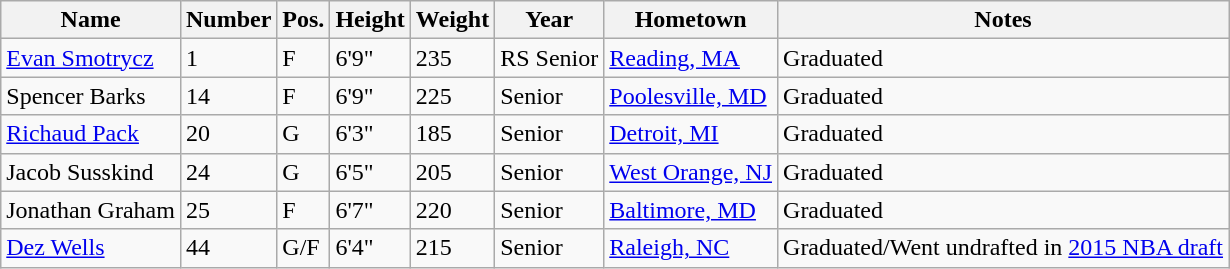<table class="wikitable sortable" border="1">
<tr>
<th>Name</th>
<th>Number</th>
<th>Pos.</th>
<th>Height</th>
<th>Weight</th>
<th>Year</th>
<th>Hometown</th>
<th class="unsortable">Notes</th>
</tr>
<tr>
<td><a href='#'>Evan Smotrycz</a></td>
<td>1</td>
<td>F</td>
<td>6'9"</td>
<td>235</td>
<td>RS Senior</td>
<td><a href='#'>Reading, MA</a></td>
<td>Graduated</td>
</tr>
<tr>
<td>Spencer Barks</td>
<td>14</td>
<td>F</td>
<td>6'9"</td>
<td>225</td>
<td>Senior</td>
<td><a href='#'>Poolesville, MD</a></td>
<td>Graduated</td>
</tr>
<tr>
<td><a href='#'>Richaud Pack</a></td>
<td>20</td>
<td>G</td>
<td>6'3"</td>
<td>185</td>
<td>Senior</td>
<td><a href='#'>Detroit, MI</a></td>
<td>Graduated</td>
</tr>
<tr>
<td>Jacob Susskind</td>
<td>24</td>
<td>G</td>
<td>6'5"</td>
<td>205</td>
<td>Senior</td>
<td><a href='#'>West Orange, NJ</a></td>
<td>Graduated</td>
</tr>
<tr>
<td>Jonathan Graham</td>
<td>25</td>
<td>F</td>
<td>6'7"</td>
<td>220</td>
<td>Senior</td>
<td><a href='#'>Baltimore, MD</a></td>
<td>Graduated</td>
</tr>
<tr>
<td><a href='#'>Dez Wells</a></td>
<td>44</td>
<td>G/F</td>
<td>6'4"</td>
<td>215</td>
<td>Senior</td>
<td><a href='#'>Raleigh, NC</a></td>
<td>Graduated/Went undrafted in <a href='#'>2015 NBA draft</a></td>
</tr>
</table>
